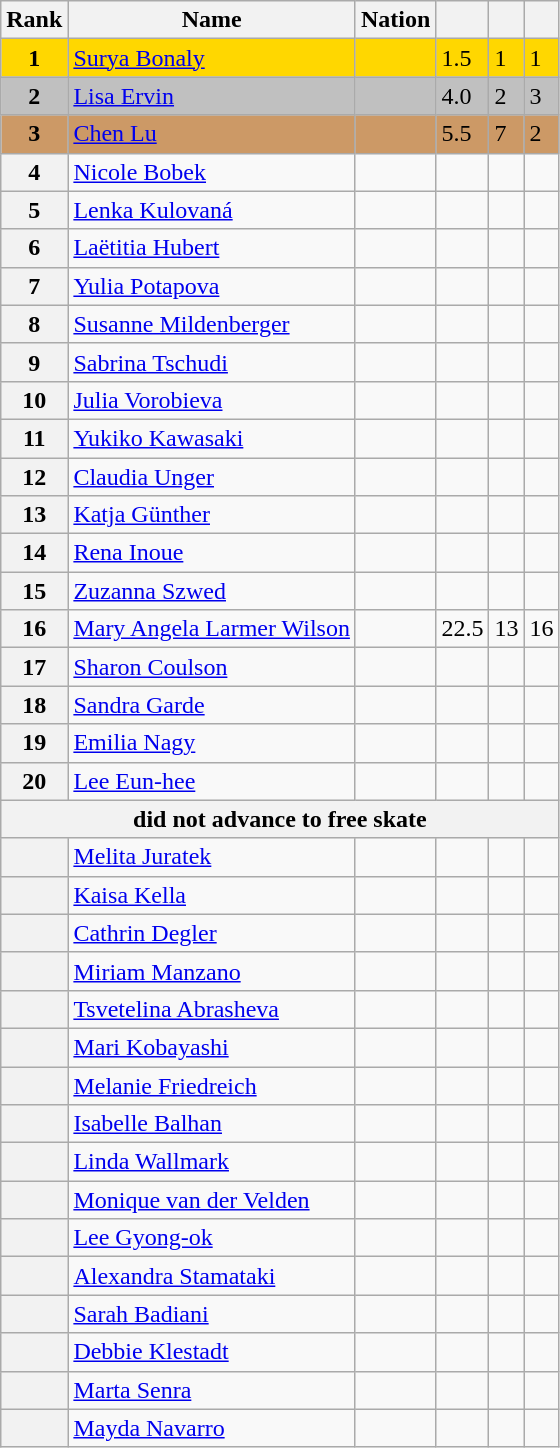<table class="wikitable sortable">
<tr>
<th>Rank</th>
<th>Name</th>
<th>Nation</th>
<th></th>
<th></th>
<th></th>
</tr>
<tr bgcolor=gold>
<td align=center><strong>1</strong></td>
<td><a href='#'>Surya Bonaly</a></td>
<td></td>
<td>1.5</td>
<td>1</td>
<td>1</td>
</tr>
<tr bgcolor=silver>
<td align=center><strong>2</strong></td>
<td><a href='#'>Lisa Ervin</a></td>
<td></td>
<td>4.0</td>
<td>2</td>
<td>3</td>
</tr>
<tr bgcolor=cc9966>
<td align=center><strong>3</strong></td>
<td><a href='#'>Chen Lu</a></td>
<td></td>
<td>5.5</td>
<td>7</td>
<td>2</td>
</tr>
<tr>
<th>4</th>
<td><a href='#'>Nicole Bobek</a></td>
<td></td>
<td></td>
<td></td>
<td></td>
</tr>
<tr>
<th>5</th>
<td><a href='#'>Lenka Kulovaná</a></td>
<td></td>
<td></td>
<td></td>
<td></td>
</tr>
<tr>
<th>6</th>
<td><a href='#'>Laëtitia Hubert</a></td>
<td></td>
<td></td>
<td></td>
<td></td>
</tr>
<tr>
<th>7</th>
<td><a href='#'>Yulia Potapova</a></td>
<td></td>
<td></td>
<td></td>
<td></td>
</tr>
<tr>
<th>8</th>
<td><a href='#'>Susanne Mildenberger</a></td>
<td></td>
<td></td>
<td></td>
<td></td>
</tr>
<tr>
<th>9</th>
<td><a href='#'>Sabrina Tschudi</a></td>
<td></td>
<td></td>
<td></td>
<td></td>
</tr>
<tr>
<th>10</th>
<td><a href='#'>Julia Vorobieva</a></td>
<td></td>
<td></td>
<td></td>
<td></td>
</tr>
<tr>
<th>11</th>
<td><a href='#'>Yukiko Kawasaki</a></td>
<td></td>
<td></td>
<td></td>
<td></td>
</tr>
<tr>
<th>12</th>
<td><a href='#'>Claudia Unger</a></td>
<td></td>
<td></td>
<td></td>
<td></td>
</tr>
<tr>
<th>13</th>
<td><a href='#'>Katja Günther</a></td>
<td></td>
<td></td>
<td></td>
<td></td>
</tr>
<tr>
<th>14</th>
<td><a href='#'>Rena Inoue</a></td>
<td></td>
<td></td>
<td></td>
<td></td>
</tr>
<tr>
<th>15</th>
<td><a href='#'>Zuzanna Szwed</a></td>
<td></td>
<td></td>
<td></td>
<td></td>
</tr>
<tr>
<th>16</th>
<td><a href='#'>Mary Angela Larmer Wilson</a></td>
<td></td>
<td>22.5</td>
<td>13</td>
<td>16</td>
</tr>
<tr>
<th>17</th>
<td><a href='#'>Sharon Coulson</a></td>
<td></td>
<td></td>
<td></td>
<td></td>
</tr>
<tr>
<th>18</th>
<td><a href='#'>Sandra Garde</a></td>
<td></td>
<td></td>
<td></td>
<td></td>
</tr>
<tr>
<th>19</th>
<td><a href='#'>Emilia Nagy</a></td>
<td></td>
<td></td>
<td></td>
<td></td>
</tr>
<tr>
<th>20</th>
<td><a href='#'>Lee Eun-hee</a></td>
<td></td>
<td></td>
<td></td>
<td></td>
</tr>
<tr>
<th colspan=8>did not advance to free skate</th>
</tr>
<tr>
<th></th>
<td><a href='#'>Melita Juratek</a></td>
<td></td>
<td></td>
<td></td>
<td></td>
</tr>
<tr>
<th></th>
<td><a href='#'>Kaisa Kella</a></td>
<td></td>
<td></td>
<td></td>
<td></td>
</tr>
<tr>
<th></th>
<td><a href='#'>Cathrin Degler</a></td>
<td></td>
<td></td>
<td></td>
<td></td>
</tr>
<tr>
<th></th>
<td><a href='#'>Miriam Manzano</a></td>
<td></td>
<td></td>
<td></td>
<td></td>
</tr>
<tr>
<th></th>
<td><a href='#'>Tsvetelina Abrasheva</a></td>
<td></td>
<td></td>
<td></td>
<td></td>
</tr>
<tr>
<th></th>
<td><a href='#'>Mari Kobayashi</a></td>
<td></td>
<td></td>
<td></td>
<td></td>
</tr>
<tr>
<th></th>
<td><a href='#'>Melanie Friedreich</a></td>
<td></td>
<td></td>
<td></td>
<td></td>
</tr>
<tr>
<th></th>
<td><a href='#'>Isabelle Balhan</a></td>
<td></td>
<td></td>
<td></td>
<td></td>
</tr>
<tr>
<th></th>
<td><a href='#'>Linda Wallmark</a></td>
<td></td>
<td></td>
<td></td>
<td></td>
</tr>
<tr>
<th></th>
<td><a href='#'>Monique van der Velden</a></td>
<td></td>
<td></td>
<td></td>
<td></td>
</tr>
<tr>
<th></th>
<td><a href='#'>Lee Gyong-ok</a></td>
<td></td>
<td></td>
<td></td>
<td></td>
</tr>
<tr>
<th></th>
<td><a href='#'>Alexandra Stamataki</a></td>
<td></td>
<td></td>
<td></td>
<td></td>
</tr>
<tr>
<th></th>
<td><a href='#'>Sarah Badiani</a></td>
<td></td>
<td></td>
<td></td>
<td></td>
</tr>
<tr>
<th></th>
<td><a href='#'>Debbie Klestadt</a></td>
<td></td>
<td></td>
<td></td>
<td></td>
</tr>
<tr>
<th></th>
<td><a href='#'>Marta Senra</a></td>
<td></td>
<td></td>
<td></td>
<td></td>
</tr>
<tr>
<th></th>
<td><a href='#'>Mayda Navarro</a></td>
<td></td>
<td></td>
<td></td>
<td></td>
</tr>
</table>
